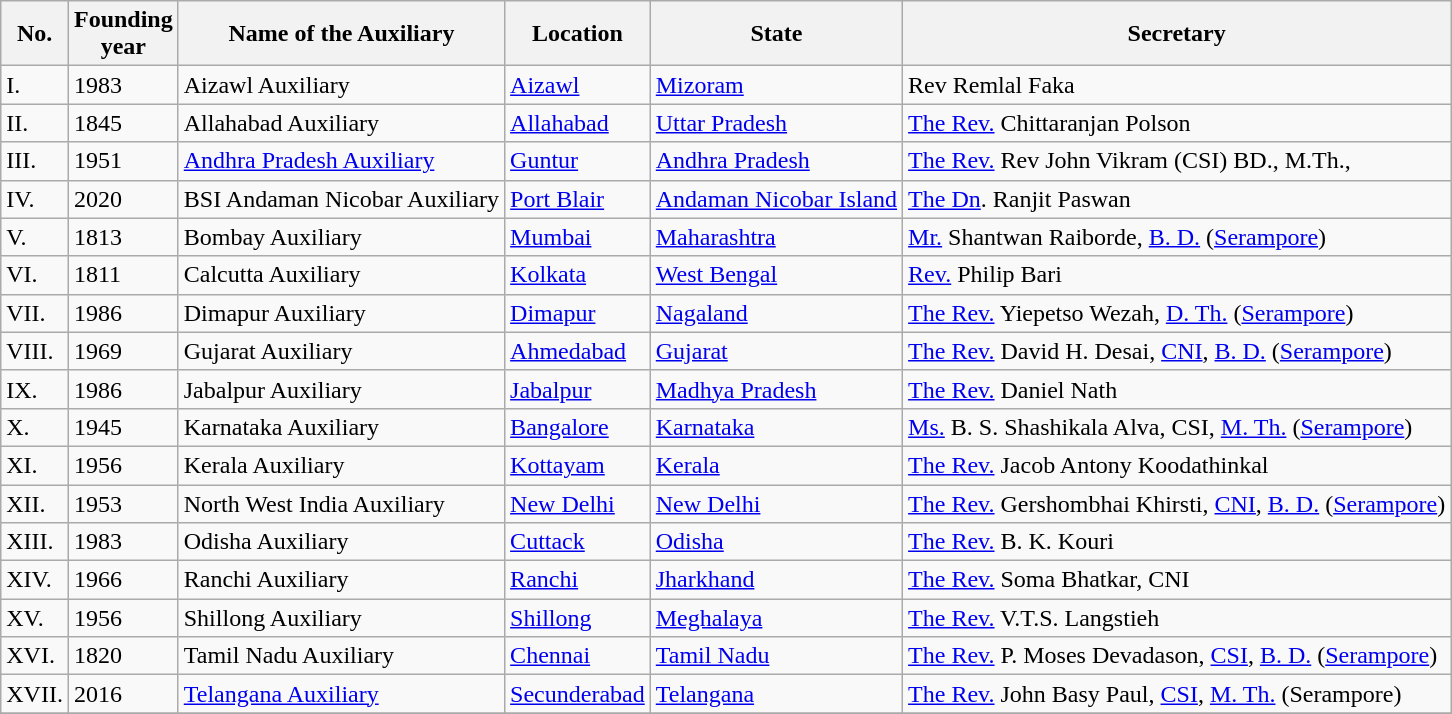<table class="wikitable sortable">
<tr>
<th>No.</th>
<th>Founding<br>year</th>
<th>Name of the Auxiliary</th>
<th>Location</th>
<th>State</th>
<th>Secretary</th>
</tr>
<tr>
<td>I.</td>
<td>1983</td>
<td>Aizawl Auxiliary</td>
<td><a href='#'>Aizawl</a></td>
<td><a href='#'>Mizoram</a></td>
<td>Rev Remlal Faka</td>
</tr>
<tr>
<td>II.</td>
<td>1845</td>
<td>Allahabad Auxiliary</td>
<td><a href='#'>Allahabad</a></td>
<td><a href='#'>Uttar Pradesh</a></td>
<td><a href='#'>The Rev.</a> Chittaranjan Polson</td>
</tr>
<tr>
<td>III.</td>
<td>1951</td>
<td><a href='#'>Andhra Pradesh Auxiliary</a></td>
<td><a href='#'>Guntur</a></td>
<td><a href='#'>Andhra Pradesh</a></td>
<td><a href='#'>The Rev.</a> Rev John Vikram (CSI) BD., M.Th.,</td>
</tr>
<tr>
<td>IV.</td>
<td>2020</td>
<td>BSI Andaman Nicobar Auxiliary</td>
<td><a href='#'>Port Blair</a></td>
<td><a href='#'>Andaman Nicobar Island</a></td>
<td><a href='#'>The Dn</a>. Ranjit Paswan</td>
</tr>
<tr>
<td>V.</td>
<td>1813</td>
<td>Bombay Auxiliary</td>
<td><a href='#'>Mumbai</a></td>
<td><a href='#'>Maharashtra</a></td>
<td><a href='#'>Mr.</a> Shantwan Raiborde, <a href='#'>B. D.</a>  (<a href='#'>Serampore</a>)</td>
</tr>
<tr>
<td>VI.</td>
<td>1811</td>
<td>Calcutta Auxiliary</td>
<td><a href='#'>Kolkata</a></td>
<td><a href='#'>West Bengal</a></td>
<td><a href='#'>Rev.</a> Philip Bari</td>
</tr>
<tr>
<td>VII.</td>
<td>1986</td>
<td>Dimapur Auxiliary</td>
<td><a href='#'>Dimapur</a></td>
<td><a href='#'>Nagaland</a></td>
<td><a href='#'>The Rev.</a> Yiepetso Wezah, <a href='#'>D. Th.</a> (<a href='#'>Serampore</a>)</td>
</tr>
<tr>
<td>VIII.</td>
<td>1969</td>
<td>Gujarat Auxiliary</td>
<td><a href='#'>Ahmedabad</a></td>
<td><a href='#'>Gujarat</a></td>
<td><a href='#'>The Rev.</a> David H. Desai, <a href='#'>CNI</a>, <a href='#'>B. D.</a>  (<a href='#'>Serampore</a>)</td>
</tr>
<tr>
<td>IX.</td>
<td>1986</td>
<td>Jabalpur Auxiliary</td>
<td><a href='#'>Jabalpur</a></td>
<td><a href='#'>Madhya Pradesh</a></td>
<td><a href='#'>The Rev.</a> Daniel Nath</td>
</tr>
<tr>
<td>X.</td>
<td>1945</td>
<td>Karnataka Auxiliary</td>
<td><a href='#'>Bangalore</a></td>
<td><a href='#'>Karnataka</a></td>
<td><a href='#'>Ms.</a> B. S. Shashikala Alva, CSI, <a href='#'>M. Th.</a> (<a href='#'>Serampore</a>)</td>
</tr>
<tr>
<td>XI.</td>
<td>1956</td>
<td>Kerala Auxiliary</td>
<td><a href='#'>Kottayam</a></td>
<td><a href='#'>Kerala</a></td>
<td><a href='#'>The Rev.</a> Jacob Antony Koodathinkal</td>
</tr>
<tr>
<td>XII.</td>
<td>1953</td>
<td>North West India Auxiliary</td>
<td><a href='#'>New Delhi</a></td>
<td><a href='#'>New Delhi</a></td>
<td><a href='#'>The Rev.</a> Gershombhai Khirsti, <a href='#'>CNI</a>, <a href='#'>B. D.</a> (<a href='#'>Serampore</a>)</td>
</tr>
<tr>
<td>XIII.</td>
<td>1983</td>
<td>Odisha Auxiliary</td>
<td><a href='#'>Cuttack</a></td>
<td><a href='#'>Odisha</a></td>
<td><a href='#'>The Rev.</a> B. K. Kouri</td>
</tr>
<tr>
<td>XIV.</td>
<td>1966</td>
<td>Ranchi Auxiliary</td>
<td><a href='#'>Ranchi</a></td>
<td><a href='#'>Jharkhand</a></td>
<td><a href='#'>The Rev.</a> Soma Bhatkar, CNI</td>
</tr>
<tr>
<td>XV.</td>
<td>1956</td>
<td>Shillong Auxiliary</td>
<td><a href='#'>Shillong</a></td>
<td><a href='#'>Meghalaya</a></td>
<td><a href='#'>The Rev.</a> V.T.S. Langstieh</td>
</tr>
<tr>
<td>XVI.</td>
<td>1820</td>
<td>Tamil Nadu Auxiliary</td>
<td><a href='#'>Chennai</a></td>
<td><a href='#'>Tamil Nadu</a></td>
<td><a href='#'>The Rev.</a> P. Moses Devadason, <a href='#'>CSI</a>, <a href='#'>B. D.</a>  (<a href='#'>Serampore</a>)</td>
</tr>
<tr>
<td>XVII.</td>
<td>2016</td>
<td><a href='#'>Telangana Auxiliary</a></td>
<td><a href='#'>Secunderabad</a></td>
<td><a href='#'>Telangana</a></td>
<td><a href='#'>The Rev.</a> John Basy Paul, <a href='#'>CSI</a>, <a href='#'>M. Th.</a> (Serampore)</td>
</tr>
<tr>
</tr>
</table>
